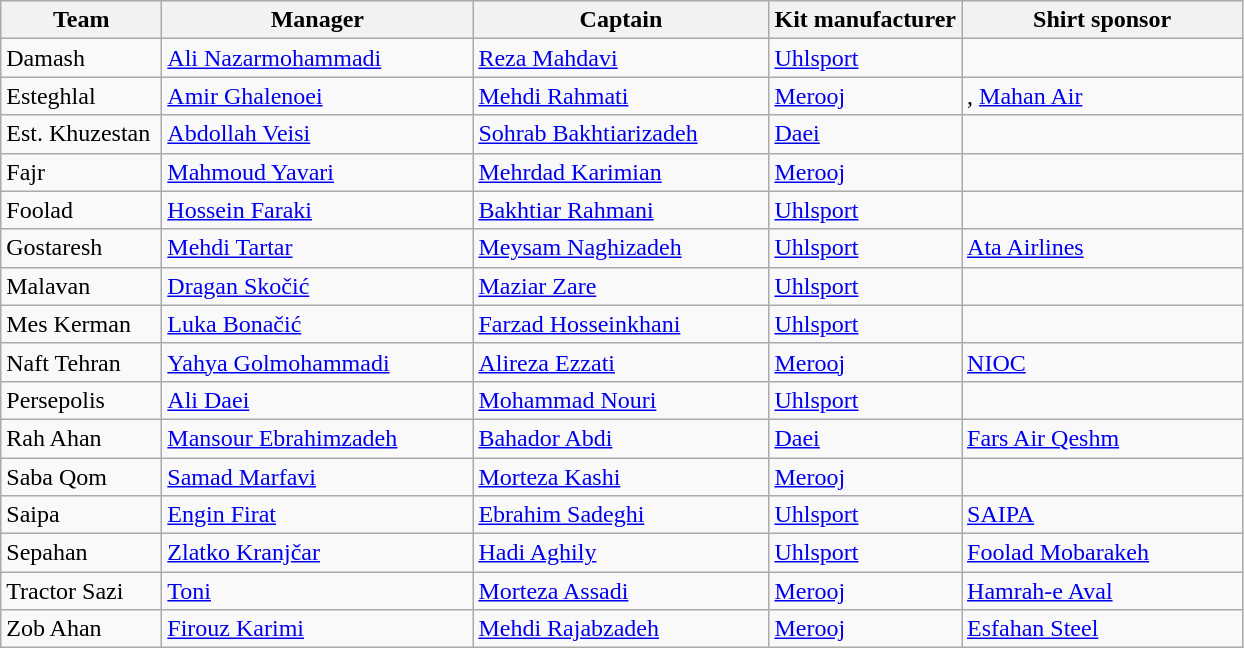<table class="wikitable sortable" style="text-align: left;">
<tr>
<th width=100>Team</th>
<th width=200>Manager</th>
<th width=190>Captain</th>
<th>Kit manufacturer</th>
<th width=180>Shirt sponsor</th>
</tr>
<tr>
<td>Damash</td>
<td> <a href='#'>Ali Nazarmohammadi</a> </td>
<td> <a href='#'>Reza Mahdavi</a></td>
<td> <a href='#'>Uhlsport</a></td>
<td></td>
</tr>
<tr>
<td>Esteghlal</td>
<td> <a href='#'>Amir Ghalenoei</a></td>
<td> <a href='#'>Mehdi Rahmati</a></td>
<td> <a href='#'>Merooj</a></td>
<td>, <a href='#'>Mahan Air</a></td>
</tr>
<tr>
<td>Est. Khuzestan</td>
<td> <a href='#'>Abdollah Veisi</a></td>
<td> <a href='#'>Sohrab Bakhtiarizadeh</a></td>
<td> <a href='#'>Daei</a></td>
<td></td>
</tr>
<tr>
<td>Fajr</td>
<td> <a href='#'>Mahmoud Yavari</a></td>
<td> <a href='#'>Mehrdad Karimian</a></td>
<td> <a href='#'>Merooj</a></td>
<td></td>
</tr>
<tr>
<td>Foolad</td>
<td> <a href='#'>Hossein Faraki</a></td>
<td> <a href='#'>Bakhtiar Rahmani</a></td>
<td> <a href='#'>Uhlsport</a></td>
<td></td>
</tr>
<tr>
<td>Gostaresh</td>
<td> <a href='#'>Mehdi Tartar</a></td>
<td> <a href='#'>Meysam Naghizadeh</a></td>
<td> <a href='#'>Uhlsport</a></td>
<td><a href='#'>Ata Airlines</a></td>
</tr>
<tr>
<td>Malavan</td>
<td> <a href='#'>Dragan Skočić</a></td>
<td> <a href='#'>Maziar Zare</a></td>
<td> <a href='#'>Uhlsport</a></td>
<td></td>
</tr>
<tr>
<td>Mes Kerman</td>
<td> <a href='#'>Luka Bonačić</a></td>
<td> <a href='#'>Farzad Hosseinkhani</a></td>
<td> <a href='#'>Uhlsport</a></td>
<td></td>
</tr>
<tr>
<td>Naft Tehran</td>
<td> <a href='#'>Yahya Golmohammadi</a></td>
<td> <a href='#'>Alireza Ezzati</a></td>
<td> <a href='#'>Merooj</a></td>
<td><a href='#'>NIOC</a></td>
</tr>
<tr>
<td>Persepolis</td>
<td> <a href='#'>Ali Daei</a></td>
<td> <a href='#'>Mohammad Nouri</a></td>
<td> <a href='#'>Uhlsport</a></td>
<td> </td>
</tr>
<tr>
<td>Rah Ahan</td>
<td> <a href='#'>Mansour Ebrahimzadeh</a></td>
<td> <a href='#'>Bahador Abdi</a></td>
<td> <a href='#'>Daei</a></td>
<td><a href='#'>Fars Air Qeshm</a></td>
</tr>
<tr>
<td>Saba Qom</td>
<td> <a href='#'>Samad Marfavi</a></td>
<td> <a href='#'>Morteza Kashi</a></td>
<td> <a href='#'>Merooj</a></td>
<td></td>
</tr>
<tr>
<td>Saipa</td>
<td> <a href='#'>Engin Firat</a></td>
<td> <a href='#'>Ebrahim Sadeghi</a></td>
<td> <a href='#'>Uhlsport</a></td>
<td><a href='#'>SAIPA</a></td>
</tr>
<tr>
<td>Sepahan</td>
<td> <a href='#'>Zlatko Kranjčar</a></td>
<td> <a href='#'>Hadi Aghily</a></td>
<td> <a href='#'>Uhlsport</a></td>
<td><a href='#'>Foolad Mobarakeh</a></td>
</tr>
<tr>
<td>Tractor Sazi</td>
<td> <a href='#'>Toni</a></td>
<td> <a href='#'>Morteza Assadi</a></td>
<td> <a href='#'>Merooj</a></td>
<td><a href='#'>Hamrah-e Aval</a></td>
</tr>
<tr>
<td>Zob Ahan</td>
<td> <a href='#'>Firouz Karimi</a></td>
<td> <a href='#'>Mehdi Rajabzadeh</a></td>
<td> <a href='#'>Merooj</a></td>
<td><a href='#'>Esfahan Steel</a></td>
</tr>
</table>
